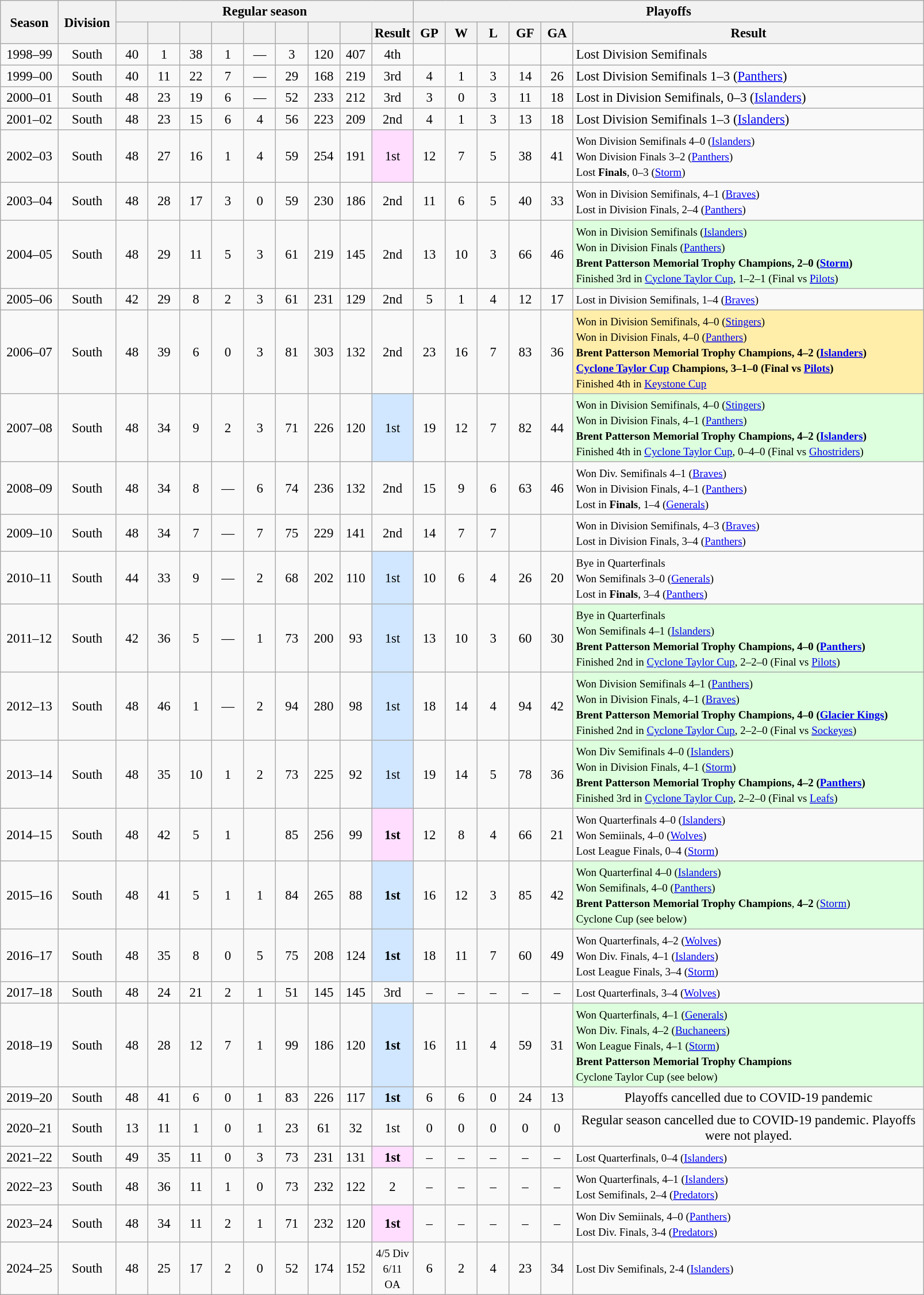<table class="wikitable" style="text-align: center; font-size: 95%;">
<tr>
<th rowspan="2" style="width: 60px;">Season</th>
<th rowspan="2" style="width: 60px;">Division</th>
<th colspan="9">Regular season</th>
<th colspan="6">Playoffs</th>
</tr>
<tr>
<th style="width: 30px;"></th>
<th style="width: 30px;"></th>
<th style="width: 30px;"></th>
<th style="width: 30px;"></th>
<th style="width: 30px;"></th>
<th style="width: 30px;"></th>
<th style="width: 30px;"></th>
<th style="width: 30px;"></th>
<th style="width: 40px;">Result</th>
<th style="width: 30px;">GP</th>
<th style="width: 30px;">W</th>
<th style="width: 30px;">L</th>
<th style="width: 30px;">GF</th>
<th style="width: 30px;">GA</th>
<th style="width: 400px;">Result</th>
</tr>
<tr>
<td>1998–99</td>
<td>South</td>
<td>40</td>
<td>1</td>
<td>38</td>
<td>1</td>
<td>—</td>
<td>3</td>
<td>120</td>
<td>407</td>
<td>4th</td>
<td></td>
<td></td>
<td></td>
<td></td>
<td></td>
<td style="text-align: left;">Lost Division Semifinals</td>
</tr>
<tr>
<td>1999–00</td>
<td>South</td>
<td>40</td>
<td>11</td>
<td>22</td>
<td>7</td>
<td>—</td>
<td>29</td>
<td>168</td>
<td>219</td>
<td>3rd</td>
<td>4</td>
<td>1</td>
<td>3</td>
<td>14</td>
<td>26</td>
<td style="text-align: left;">Lost Division Semifinals 1–3 (<a href='#'>Panthers</a>)</td>
</tr>
<tr>
<td>2000–01</td>
<td>South</td>
<td>48</td>
<td>23</td>
<td>19</td>
<td>6</td>
<td>—</td>
<td>52</td>
<td>233</td>
<td>212</td>
<td>3rd</td>
<td>3</td>
<td>0</td>
<td>3</td>
<td>11</td>
<td>18</td>
<td style="text-align: left;">Lost in Division Semifinals, 0–3 (<a href='#'>Islanders</a>)</td>
</tr>
<tr>
<td>2001–02</td>
<td>South</td>
<td>48</td>
<td>23</td>
<td>15</td>
<td>6</td>
<td>4</td>
<td>56</td>
<td>223</td>
<td>209</td>
<td>2nd</td>
<td>4</td>
<td>1</td>
<td>3</td>
<td>13</td>
<td>18</td>
<td style="text-align: left;">Lost Division Semifinals 1–3 (<a href='#'>Islanders</a>)</td>
</tr>
<tr>
<td>2002–03</td>
<td>South</td>
<td>48</td>
<td>27</td>
<td>16</td>
<td>1</td>
<td>4</td>
<td>59</td>
<td>254</td>
<td>191</td>
<td style="background-color: #ffddff;">1st</td>
<td>12</td>
<td>7</td>
<td>5</td>
<td>38</td>
<td>41</td>
<td style="text-align: left;"><small>Won Division Semifinals 4–0 (<a href='#'>Islanders</a>)<br>Won Division Finals 3–2 (<a href='#'>Panthers</a>)<br>Lost <strong>Finals</strong>, 0–3 (<a href='#'>Storm</a>)</small></td>
</tr>
<tr>
<td>2003–04</td>
<td>South</td>
<td>48</td>
<td>28</td>
<td>17</td>
<td>3</td>
<td>0</td>
<td>59</td>
<td>230</td>
<td>186</td>
<td>2nd</td>
<td>11</td>
<td>6</td>
<td>5</td>
<td>40</td>
<td>33</td>
<td style="text-align: left;"><small> Won in Division Semifinals, 4–1 (<a href='#'>Braves</a>)<br>Lost in Division Finals, 2–4 (<a href='#'>Panthers</a>)</small></td>
</tr>
<tr>
<td>2004–05</td>
<td>South</td>
<td>48</td>
<td>29</td>
<td>11</td>
<td>5</td>
<td>3</td>
<td>61</td>
<td>219</td>
<td>145</td>
<td>2nd</td>
<td>13</td>
<td>10</td>
<td>3</td>
<td>66</td>
<td>46</td>
<td style="text-align: left; font-weight: normal; background-color: #ddffdd;"><small> Won in Division Semifinals (<a href='#'>Islanders</a>)<br>Won in Division Finals (<a href='#'>Panthers</a>)<br><strong>Brent Patterson Memorial Trophy Champions, 2–0 (<a href='#'>Storm</a>)</strong><br>Finished 3rd in <a href='#'>Cyclone Taylor Cup</a>, 1–2–1 (Final vs <a href='#'>Pilots</a>)</small></td>
</tr>
<tr>
<td>2005–06</td>
<td>South</td>
<td>42</td>
<td>29</td>
<td>8</td>
<td>2</td>
<td>3</td>
<td>61</td>
<td>231</td>
<td>129</td>
<td>2nd</td>
<td>5</td>
<td>1</td>
<td>4</td>
<td>12</td>
<td>17</td>
<td style="text-align: left;"><small> Lost in Division Semifinals, 1–4 (<a href='#'>Braves</a>)</small></td>
</tr>
<tr>
<td>2006–07</td>
<td>South</td>
<td>48</td>
<td>39</td>
<td>6</td>
<td>0</td>
<td>3</td>
<td>81</td>
<td>303</td>
<td>132</td>
<td>2nd</td>
<td>23</td>
<td>16</td>
<td>7</td>
<td>83</td>
<td>36</td>
<td style="text-align: left; font-weight: normal; background-color: #ffeeaa;"><small> Won in Division Semifinals, 4–0 (<a href='#'>Stingers</a>)<br>Won in Division Finals, 4–0 (<a href='#'>Panthers</a>)<br><strong>Brent Patterson Memorial Trophy Champions, 4–2 (<a href='#'>Islanders</a>)<br><a href='#'>Cyclone Taylor Cup</a> Champions, 3–1–0 (Final vs <a href='#'>Pilots</a>)</strong><br>Finished 4th in <a href='#'>Keystone Cup</a></small></td>
</tr>
<tr>
<td>2007–08</td>
<td>South</td>
<td>48</td>
<td>34</td>
<td>9</td>
<td>2</td>
<td>3</td>
<td>71</td>
<td>226</td>
<td>120</td>
<td style="background-color: #d0e7ff;">1st</td>
<td>19</td>
<td>12</td>
<td>7</td>
<td>82</td>
<td>44</td>
<td style="text-align: left; font-weight: normal; background-color: #ddffdd;"><small> Won in Division Semifinals, 4–0 (<a href='#'>Stingers</a>)<br>Won in Division Finals, 4–1 (<a href='#'>Panthers</a>)<br><strong>Brent Patterson Memorial Trophy Champions, 4–2 (<a href='#'>Islanders</a>)</strong><br>Finished 4th in <a href='#'>Cyclone Taylor Cup</a>, 0–4–0 (Final vs <a href='#'>Ghostriders</a>)</small></td>
</tr>
<tr>
<td>2008–09</td>
<td>South</td>
<td>48</td>
<td>34</td>
<td>8</td>
<td>—</td>
<td>6</td>
<td>74</td>
<td>236</td>
<td>132</td>
<td>2nd</td>
<td>15</td>
<td>9</td>
<td>6</td>
<td>63</td>
<td>46</td>
<td style="text-align: left;"><small> Won Div. Semifinals 4–1 (<a href='#'>Braves</a>)<br>Won in Division Finals, 4–1 (<a href='#'>Panthers</a>)<br>Lost in <strong>Finals</strong>, 1–4 (<a href='#'>Generals</a>)</small></td>
</tr>
<tr>
<td>2009–10</td>
<td>South</td>
<td>48</td>
<td>34</td>
<td>7</td>
<td>—</td>
<td>7</td>
<td>75</td>
<td>229</td>
<td>141</td>
<td>2nd</td>
<td>14</td>
<td>7</td>
<td>7</td>
<td></td>
<td></td>
<td style="text-align: left;"><small> Won in Division Semifinals, 4–3 (<a href='#'>Braves</a>)<br>Lost in Division Finals, 3–4 (<a href='#'>Panthers</a>)</small></td>
</tr>
<tr>
<td>2010–11</td>
<td>South</td>
<td>44</td>
<td>33</td>
<td>9</td>
<td>—</td>
<td>2</td>
<td>68</td>
<td>202</td>
<td>110</td>
<td style="background-color: #d0e7ff;">1st</td>
<td>10</td>
<td>6</td>
<td>4</td>
<td>26</td>
<td>20</td>
<td style="text-align: left;"><small> Bye in Quarterfinals<br>Won Semifinals 3–0 (<a href='#'>Generals</a>)<br>Lost in <strong>Finals</strong>, 3–4 (<a href='#'>Panthers</a>)</small></td>
</tr>
<tr>
<td>2011–12</td>
<td>South</td>
<td>42</td>
<td>36</td>
<td>5</td>
<td>—</td>
<td>1</td>
<td>73</td>
<td>200</td>
<td>93</td>
<td style="background-color: #d0e7ff;">1st</td>
<td>13</td>
<td>10</td>
<td>3</td>
<td>60</td>
<td>30</td>
<td style="text-align: left; font-weight: normal; background-color: #ddffdd;"><small> Bye in Quarterfinals<br>Won Semifinals 4–1 (<a href='#'>Islanders</a>)<br><strong>Brent Patterson Memorial Trophy Champions, 4–0 (<a href='#'>Panthers</a>)</strong><br>Finished 2nd in <a href='#'>Cyclone Taylor Cup</a>, 2–2–0 (Final vs <a href='#'>Pilots</a>)</small></td>
</tr>
<tr>
<td>2012–13</td>
<td>South</td>
<td>48</td>
<td>46</td>
<td>1</td>
<td>—</td>
<td>2</td>
<td>94</td>
<td>280</td>
<td>98</td>
<td style="background-color: #d0e7ff;">1st</td>
<td>18</td>
<td>14</td>
<td>4</td>
<td>94</td>
<td>42</td>
<td style="text-align: left; font-weight: normal; background-color: #ddffdd;"><small> Won Division Semifinals 4–1 (<a href='#'>Panthers</a>)<br>Won in Division Finals, 4–1 (<a href='#'>Braves</a>)<br><strong>Brent Patterson Memorial Trophy Champions, 4–0 (<a href='#'>Glacier Kings</a>)</strong><br>Finished 2nd in <a href='#'>Cyclone Taylor Cup</a>, 2–2–0 (Final vs <a href='#'>Sockeyes</a>)</small></td>
</tr>
<tr>
<td>2013–14</td>
<td>South</td>
<td>48</td>
<td>35</td>
<td>10</td>
<td>1</td>
<td>2</td>
<td>73</td>
<td>225</td>
<td>92</td>
<td style="background-color: #d0e7ff;">1st</td>
<td>19</td>
<td>14</td>
<td>5</td>
<td>78</td>
<td>36</td>
<td style="text-align: left; font-weight: normal; background-color: #ddffdd;"><small> Won Div Semifinals 4–0 (<a href='#'>Islanders</a>)<br>Won in Division Finals, 4–1 (<a href='#'>Storm</a>)<br><strong>Brent Patterson Memorial Trophy Champions, 4–2 (<a href='#'>Panthers</a>)</strong><br>Finished 3rd in <a href='#'>Cyclone Taylor Cup</a>, 2–2–0 (Final vs <a href='#'>Leafs</a>)</small></td>
</tr>
<tr>
<td>2014–15</td>
<td>South</td>
<td>48</td>
<td>42</td>
<td>5</td>
<td>1</td>
<td></td>
<td>85</td>
<td>256</td>
<td>99</td>
<td style="background-color: #ffddff;"><strong>1st</strong></td>
<td>12</td>
<td>8</td>
<td>4</td>
<td>66</td>
<td>21</td>
<td style="text-align: left;"><small> Won Quarterfinals 4–0 (<a href='#'>Islanders</a>)<br>Won Semiinals, 4–0 (<a href='#'>Wolves</a>)<br>Lost League Finals, 0–4 (<a href='#'>Storm</a>)</small></td>
</tr>
<tr>
<td>2015–16</td>
<td>South</td>
<td>48</td>
<td>41</td>
<td>5</td>
<td>1</td>
<td>1</td>
<td>84</td>
<td>265</td>
<td>88</td>
<td style="background-color: #d0e7ff;"><strong>1st</strong></td>
<td>16</td>
<td>12</td>
<td>3</td>
<td>85</td>
<td>42</td>
<td style="text-align:left; background-color: #ddffdd;"><small> Won Quarterfinal 4–0 (<a href='#'>Islanders</a>)<br>Won Semifinals, 4–0 (<a href='#'>Panthers</a>)<br><strong>Brent Patterson Memorial Trophy Champions</strong>, <strong>4–2</strong> (<a href='#'>Storm</a>)<br>Cyclone Cup (see below)</small></td>
</tr>
<tr>
<td>2016–17</td>
<td>South</td>
<td>48</td>
<td>35</td>
<td>8</td>
<td>0</td>
<td>5</td>
<td>75</td>
<td>208</td>
<td>124</td>
<td style="background-color: #d0e7ff;"><strong>1st</strong></td>
<td>18</td>
<td>11</td>
<td>7</td>
<td>60</td>
<td>49</td>
<td style="text-align: left;"><small>Won Quarterfinals, 4–2 (<a href='#'>Wolves</a>)<br>Won Div. Finals, 4–1 (<a href='#'>Islanders</a>)<br>Lost League Finals, 3–4 (<a href='#'>Storm</a>)</small></td>
</tr>
<tr>
<td>2017–18</td>
<td>South</td>
<td>48</td>
<td>24</td>
<td>21</td>
<td>2</td>
<td>1</td>
<td>51</td>
<td>145</td>
<td>145</td>
<td>3rd</td>
<td>–</td>
<td>–</td>
<td>–</td>
<td>–</td>
<td>–</td>
<td style="text-align: left;"><small>Lost Quarterfinals, 3–4 (<a href='#'>Wolves</a>)</small></td>
</tr>
<tr>
<td>2018–19</td>
<td>South</td>
<td>48</td>
<td>28</td>
<td>12</td>
<td>7</td>
<td>1</td>
<td>99</td>
<td>186</td>
<td>120</td>
<td style="background-color: #d0e7ff;"><strong>1st</strong></td>
<td>16</td>
<td>11</td>
<td>4</td>
<td>59</td>
<td>31</td>
<td style="text-align:left; background-color: #ddffdd;"><small>Won Quarterfinals, 4–1 (<a href='#'>Generals</a>)<br>Won Div. Finals, 4–2 (<a href='#'>Buchaneers</a>)<br>Won League Finals, 4–1 (<a href='#'>Storm</a>)<br><strong>Brent Patterson Memorial Trophy Champions</strong><br>Cyclone Taylor Cup (see below)</small></td>
</tr>
<tr>
<td>2019–20</td>
<td>South</td>
<td>48</td>
<td>41</td>
<td>6</td>
<td>0</td>
<td>1</td>
<td>83</td>
<td>226</td>
<td>117</td>
<td style="background-color: #d0e7ff;"><strong>1st</strong></td>
<td>6</td>
<td>6</td>
<td>0</td>
<td>24</td>
<td>13</td>
<td>Playoffs cancelled due to COVID-19 pandemic</td>
</tr>
<tr>
<td>2020–21</td>
<td>South</td>
<td>13</td>
<td>11</td>
<td>1</td>
<td>0</td>
<td>1</td>
<td>23</td>
<td>61</td>
<td>32</td>
<td>1st</td>
<td>0</td>
<td>0</td>
<td>0</td>
<td>0</td>
<td>0</td>
<td>Regular season cancelled due to COVID-19 pandemic. Playoffs were not played.</td>
</tr>
<tr>
<td>2021–22</td>
<td>South</td>
<td>49</td>
<td>35</td>
<td>11</td>
<td>0</td>
<td>3</td>
<td>73</td>
<td>231</td>
<td>131</td>
<td style="background-color: #ffddff;"><strong>1st</strong></td>
<td>–</td>
<td>–</td>
<td>–</td>
<td>–</td>
<td>–</td>
<td style="text-align: left;"><small>Lost Quarterfinals, 0–4 (<a href='#'>Islanders</a>)</small></td>
</tr>
<tr>
<td>2022–23</td>
<td>South</td>
<td>48</td>
<td>36</td>
<td>11</td>
<td>1</td>
<td>0</td>
<td>73</td>
<td>232</td>
<td>122</td>
<td>2</td>
<td>–</td>
<td>–</td>
<td>–</td>
<td>–</td>
<td>–</td>
<td style="text-align: left;"><small>Won Quarterfinals, 4–1 (<a href='#'>Islanders</a>)<br> Lost Semifinals, 2–4 (<a href='#'>Predators</a>)</small></td>
</tr>
<tr>
<td>2023–24</td>
<td>South</td>
<td>48</td>
<td>34</td>
<td>11</td>
<td>2</td>
<td>1</td>
<td>71</td>
<td>232</td>
<td>120</td>
<td style="background-color: #ffddff;"><strong>1st</strong></td>
<td>–</td>
<td>–</td>
<td>–</td>
<td>–</td>
<td>–</td>
<td style="text-align: left;"><small>Won Div Semiinals, 4–0 (<a href='#'>Panthers</a>)<br>Lost Div. Finals, 3-4 (<a href='#'>Predators</a>)</small></td>
</tr>
<tr>
<td>2024–25</td>
<td>South</td>
<td>48</td>
<td>25</td>
<td>17</td>
<td>2</td>
<td>0</td>
<td>52</td>
<td>174</td>
<td>152</td>
<td><small>4/5 Div<br>6/11 OA</small></td>
<td>6</td>
<td>2</td>
<td>4</td>
<td>23</td>
<td>34</td>
<td style="text-align: left;"><small>Lost Div Semifinals, 2-4 (<a href='#'>Islanders</a>)</small></td>
</tr>
</table>
